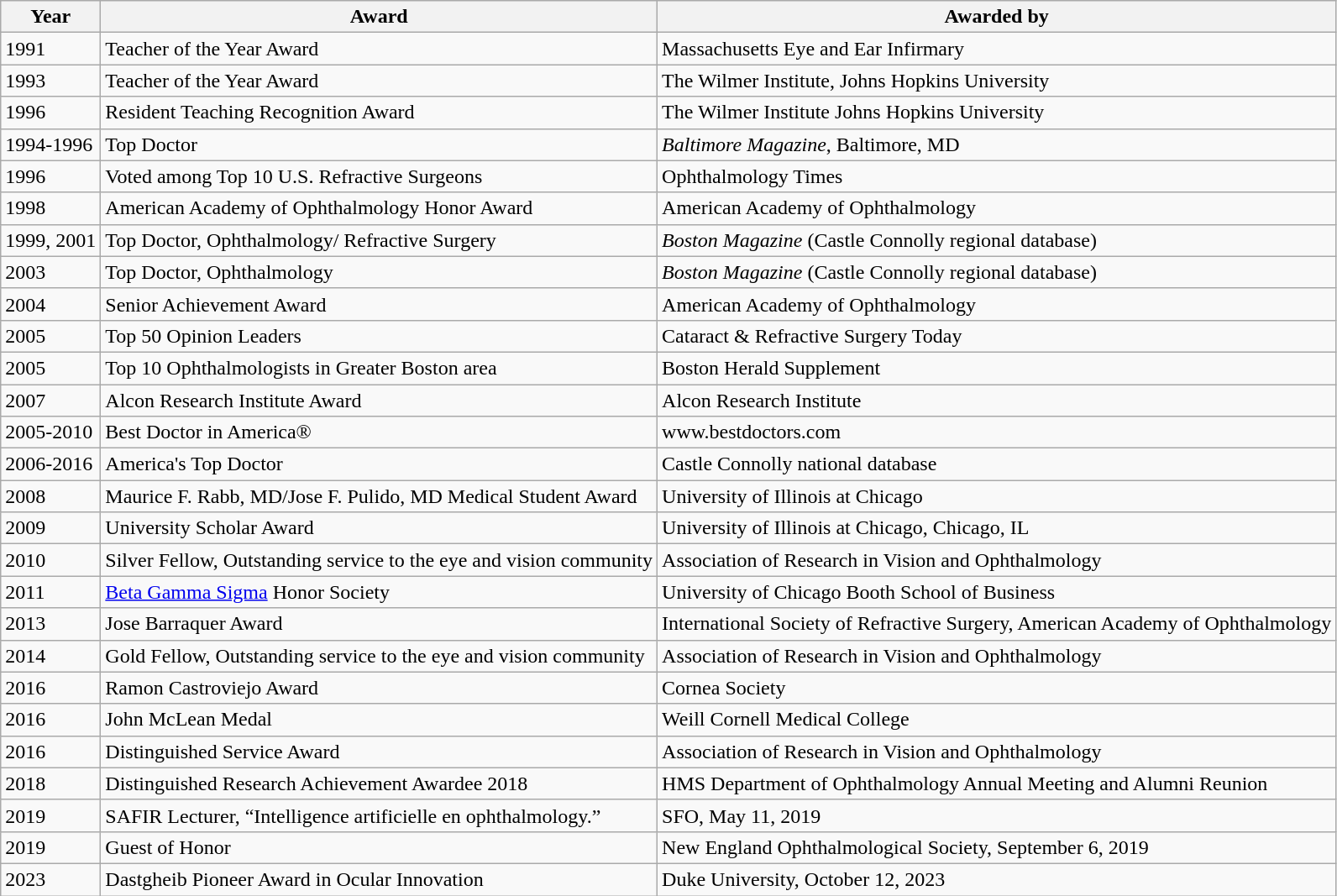<table class="wikitable">
<tr>
<th>Year</th>
<th>Award</th>
<th>Awarded by</th>
</tr>
<tr>
<td>1991</td>
<td>Teacher of the Year Award</td>
<td>Massachusetts Eye and Ear Infirmary</td>
</tr>
<tr>
<td>1993</td>
<td>Teacher of the Year Award</td>
<td>The Wilmer Institute, Johns Hopkins University</td>
</tr>
<tr>
<td>1996</td>
<td>Resident Teaching Recognition Award</td>
<td>The Wilmer Institute Johns Hopkins University</td>
</tr>
<tr>
<td>1994-1996</td>
<td>Top Doctor</td>
<td><em>Baltimore Magazine</em>, Baltimore, MD</td>
</tr>
<tr>
<td>1996</td>
<td>Voted among Top 10 U.S. Refractive Surgeons</td>
<td>Ophthalmology Times</td>
</tr>
<tr>
<td>1998</td>
<td>American Academy of Ophthalmology Honor Award</td>
<td>American Academy of Ophthalmology</td>
</tr>
<tr>
<td>1999, 2001</td>
<td>Top Doctor, Ophthalmology/ Refractive Surgery</td>
<td><em>Boston Magazine</em> (Castle Connolly regional database)</td>
</tr>
<tr>
<td>2003</td>
<td>Top Doctor, Ophthalmology</td>
<td><em>Boston Magazine</em> (Castle Connolly regional database)</td>
</tr>
<tr>
<td>2004</td>
<td>Senior Achievement Award</td>
<td>American Academy of Ophthalmology</td>
</tr>
<tr>
<td>2005</td>
<td>Top 50 Opinion Leaders</td>
<td>Cataract & Refractive Surgery Today</td>
</tr>
<tr>
<td>2005</td>
<td>Top 10 Ophthalmologists in Greater Boston area</td>
<td>Boston Herald Supplement</td>
</tr>
<tr>
<td>2007</td>
<td>Alcon Research Institute Award</td>
<td>Alcon Research Institute</td>
</tr>
<tr>
<td>2005-2010</td>
<td>Best Doctor in America®</td>
<td>www.bestdoctors.com</td>
</tr>
<tr>
<td>2006-2016</td>
<td>America's Top Doctor</td>
<td>Castle Connolly national database</td>
</tr>
<tr>
<td>2008</td>
<td>Maurice F. Rabb, MD/Jose F. Pulido, MD Medical Student Award</td>
<td>University of Illinois at Chicago</td>
</tr>
<tr>
<td>2009</td>
<td>University Scholar Award</td>
<td>University of Illinois at Chicago, Chicago, IL</td>
</tr>
<tr>
<td>2010</td>
<td>Silver Fellow, Outstanding service to the eye and vision community</td>
<td>Association of Research in Vision and Ophthalmology</td>
</tr>
<tr>
<td>2011</td>
<td><a href='#'>Beta Gamma Sigma</a> Honor Society</td>
<td>University of Chicago Booth School of Business</td>
</tr>
<tr>
<td>2013</td>
<td>Jose Barraquer Award</td>
<td>International Society of Refractive Surgery, American Academy of Ophthalmology</td>
</tr>
<tr>
<td>2014</td>
<td>Gold Fellow, Outstanding service to the eye and vision community</td>
<td>Association of Research in Vision and Ophthalmology</td>
</tr>
<tr>
<td>2016</td>
<td>Ramon Castroviejo Award </td>
<td>Cornea Society</td>
</tr>
<tr>
<td>2016</td>
<td>John McLean Medal </td>
<td>Weill Cornell Medical College</td>
</tr>
<tr>
<td>2016</td>
<td>Distinguished Service Award</td>
<td>Association of Research in Vision and Ophthalmology</td>
</tr>
<tr>
<td>2018</td>
<td>Distinguished Research Achievement Awardee 2018</td>
<td>HMS Department of Ophthalmology Annual Meeting and Alumni Reunion</td>
</tr>
<tr>
<td>2019</td>
<td>SAFIR Lecturer, “Intelligence artificielle en ophthalmology.”</td>
<td>SFO, May 11, 2019</td>
</tr>
<tr>
<td>2019</td>
<td>Guest of Honor</td>
<td>New England Ophthalmological Society, September 6, 2019</td>
</tr>
<tr>
<td>2023</td>
<td>Dastgheib Pioneer Award in Ocular Innovation</td>
<td>Duke University, October 12, 2023</td>
</tr>
</table>
